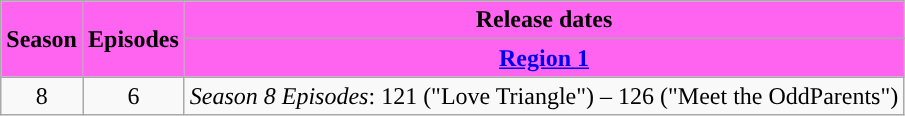<table class="wikitable" style="text-align: center;">
<tr>
<th rowspan=2 style="background:#ff64f0;color:">Season</th>
<th rowspan=2 style="background:#ff64f0;color:">Episodes</th>
<th style="background:#ff64f0;color:">Release dates</th>
</tr>
<tr>
<th style="background:#ff64f0;color:"><a href='#'>Region 1</a></th>
</tr>
<tr>
<td>8</td>
<td>6</td>
<td><em>Season 8</em> <em>Episodes</em>: 121 ("Love Triangle") – 126 ("Meet the OddParents")</td>
</tr>
</table>
